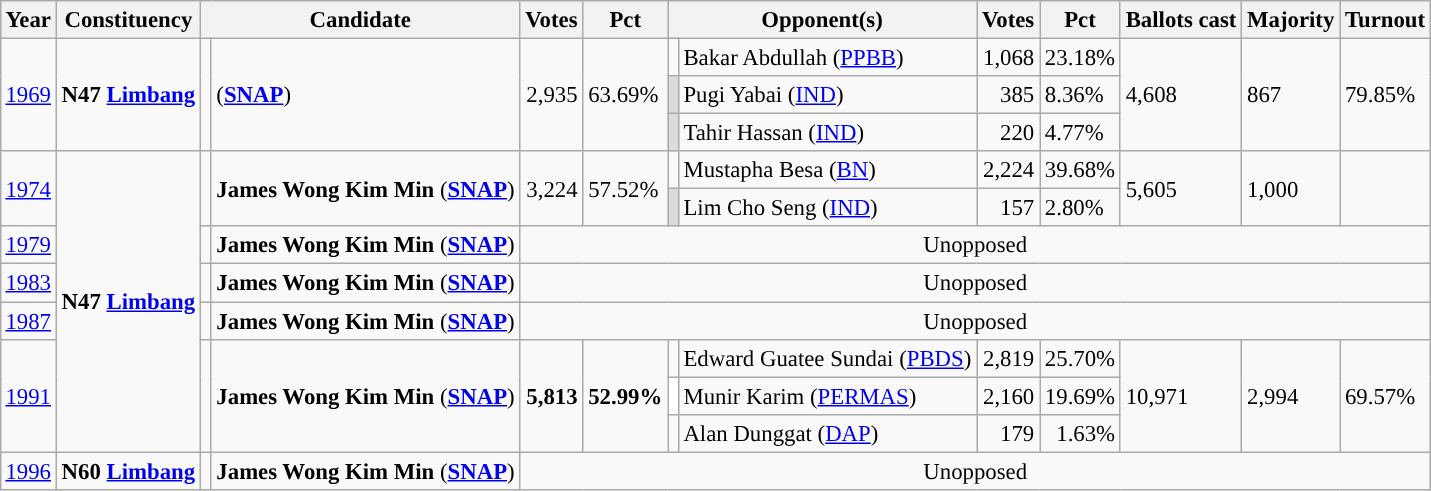<table class="wikitable" style="margin:0.5em ; font-size:95%">
<tr>
<th>Year</th>
<th>Constituency</th>
<th colspan=2>Candidate</th>
<th>Votes</th>
<th>Pct</th>
<th colspan=2>Opponent(s)</th>
<th>Votes</th>
<th>Pct</th>
<th>Ballots cast</th>
<th>Majority</th>
<th>Turnout</th>
</tr>
<tr>
<td rowspan=3><a href='#'>1969</a></td>
<td rowspan=3><strong>N47 <a href='#'>Limbang</a></strong></td>
<td rowspan=3></td>
<td rowspan=3> (<a href='#'><strong>SNAP</strong></a>)</td>
<td rowspan=3 align=right>2,935</td>
<td rowspan=3>63.69%</td>
<td></td>
<td>Bakar Abdullah (<a href='#'>PPBB</a>)</td>
<td align=right>1,068</td>
<td>23.18%</td>
<td rowspan=3>4,608</td>
<td rowspan=3>867</td>
<td rowspan=3>79.85%</td>
</tr>
<tr>
<td bgcolor="#DCDCDC"></td>
<td>Pugi Yabai (<a href='#'>IND</a>)</td>
<td align=right>385</td>
<td>8.36%</td>
</tr>
<tr>
<td bgcolor="#DCDCDC"></td>
<td>Tahir Hassan (<a href='#'>IND</a>)</td>
<td align=right>220</td>
<td>4.77%</td>
</tr>
<tr>
<td rowspan=2><a href='#'>1974</a></td>
<td rowspan=8><strong>N47 <a href='#'>Limbang</a></strong></td>
<td rowspan=2></td>
<td rowspan=2><strong>James Wong Kim Min</strong> (<a href='#'><strong>SNAP</strong></a>)</td>
<td rowspan=2 align=right>3,224</td>
<td rowspan=2>57.52%</td>
<td></td>
<td>Mustapha Besa (<a href='#'>BN</a>)</td>
<td align=right>2,224</td>
<td>39.68%</td>
<td rowspan=2>5,605</td>
<td rowspan=2>1,000</td>
<td rowspan=2></td>
</tr>
<tr>
<td bgcolor="#DCDCDC"></td>
<td>Lim Cho Seng (<a href='#'>IND</a>)</td>
<td align=right>157</td>
<td>2.80%</td>
</tr>
<tr>
<td><a href='#'>1979</a></td>
<td></td>
<td><strong>James Wong Kim Min</strong> (<a href='#'><strong>SNAP</strong></a>)</td>
<td colspan=9 align=center>Unopposed</td>
</tr>
<tr>
<td><a href='#'>1983</a></td>
<td></td>
<td><strong>James Wong Kim Min</strong> (<a href='#'><strong>SNAP</strong></a>)</td>
<td colspan=9 align=center>Unopposed</td>
</tr>
<tr>
<td><a href='#'>1987</a></td>
<td></td>
<td><strong>James Wong Kim Min</strong> (<a href='#'><strong>SNAP</strong></a>)</td>
<td colspan=9 align=center>Unopposed</td>
</tr>
<tr>
<td rowspan=3><a href='#'>1991</a></td>
<td rowspan=3 ></td>
<td rowspan=3><strong>James Wong Kim Min</strong> (<a href='#'><strong>SNAP</strong></a>)</td>
<td rowspan=3 align=right><strong>5,813</strong></td>
<td rowspan=3><strong>52.99%</strong></td>
<td></td>
<td>Edward Guatee Sundai (<a href='#'>PBDS</a>)</td>
<td align=right>2,819</td>
<td align=right>25.70%</td>
<td rowspan=3>10,971</td>
<td rowspan=3>2,994</td>
<td rowspan=3>69.57%</td>
</tr>
<tr>
<td bgcolor="#FFFFFF"></td>
<td>Munir Karim (<a href='#'>PERMAS</a>)</td>
<td align=right>2,160</td>
<td align=right>19.69%</td>
</tr>
<tr>
<td></td>
<td>Alan Dunggat (<a href='#'>DAP</a>)</td>
<td align=right>179</td>
<td align=right>1.63%</td>
</tr>
<tr>
<td><a href='#'>1996</a></td>
<td><strong>N60 <a href='#'>Limbang</a></strong></td>
<td></td>
<td><strong>James Wong Kim Min</strong> (<a href='#'><strong>SNAP</strong></a>)</td>
<td colspan=9 align=center>Unopposed</td>
</tr>
</table>
